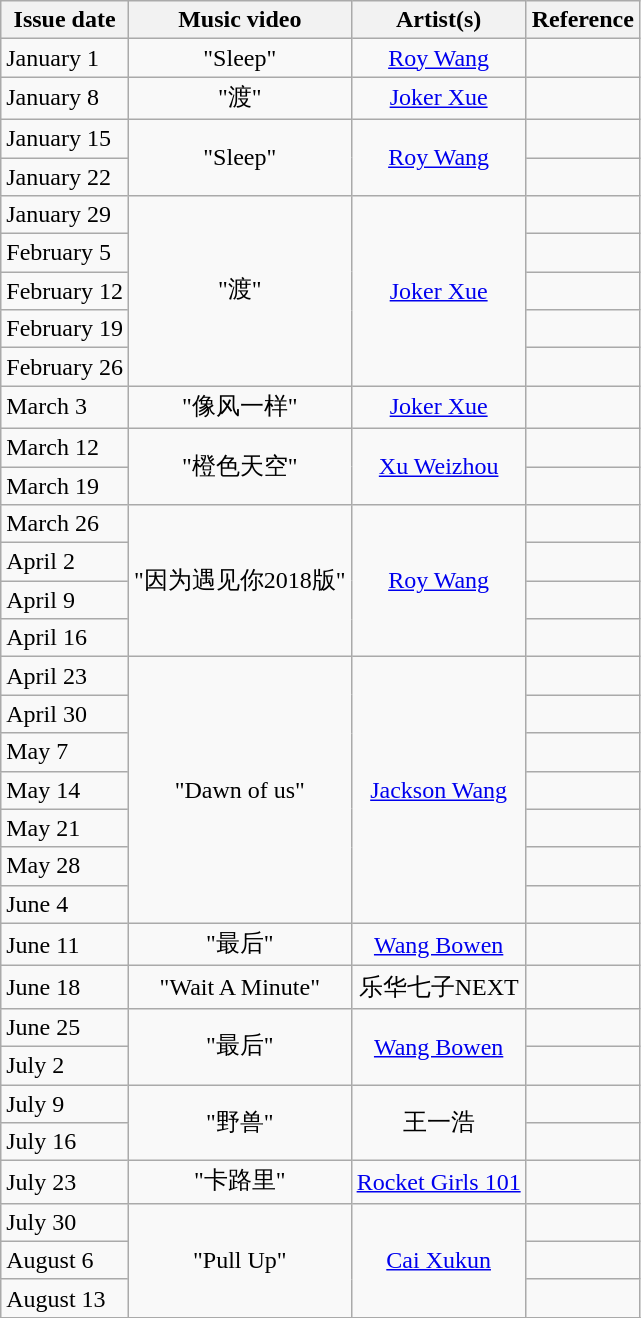<table class="wikitable">
<tr>
<th align="center">Issue date</th>
<th align="center">Music video</th>
<th align="center">Artist(s)</th>
<th align="center">Reference</th>
</tr>
<tr>
<td align="left">January 1</td>
<td align="center">"Sleep"</td>
<td align="center"><a href='#'>Roy Wang</a></td>
<td align="center"></td>
</tr>
<tr>
<td align="left">January 8</td>
<td align="center">"渡"</td>
<td align="center"><a href='#'>Joker Xue</a></td>
<td align="center"></td>
</tr>
<tr>
<td align="left">January 15</td>
<td rowspan="2" align="center">"Sleep"</td>
<td rowspan="2" align="center"><a href='#'>Roy Wang</a></td>
<td align="center"></td>
</tr>
<tr>
<td align="left">January 22</td>
<td align="center"></td>
</tr>
<tr>
<td align="left">January 29</td>
<td rowspan="5" align="center">"渡"</td>
<td rowspan="5" align="center"><a href='#'>Joker Xue</a></td>
<td align="center"></td>
</tr>
<tr>
<td align="left">February 5</td>
<td align="center"></td>
</tr>
<tr>
<td align="left">February 12</td>
<td align="center"></td>
</tr>
<tr>
<td align="left">February 19</td>
<td align="center"></td>
</tr>
<tr>
<td align="left">February 26</td>
<td align="center"></td>
</tr>
<tr>
<td align="left">March 3</td>
<td align="center">"像风一样"</td>
<td align="center"><a href='#'>Joker Xue</a></td>
<td align="center"></td>
</tr>
<tr>
<td align="left">March 12</td>
<td rowspan="2" align="center">"橙色天空"</td>
<td rowspan="2" align="center"><a href='#'>Xu Weizhou</a></td>
<td align="center"></td>
</tr>
<tr>
<td align="left">March 19</td>
<td align="center"></td>
</tr>
<tr>
<td align="left">March 26</td>
<td rowspan="4" align="center">"因为遇见你2018版"</td>
<td rowspan="4" align="center"><a href='#'>Roy Wang</a></td>
<td align="center"></td>
</tr>
<tr>
<td align="left">April 2</td>
<td align="center"></td>
</tr>
<tr>
<td align="left">April 9</td>
<td align="center"></td>
</tr>
<tr>
<td align="left">April 16</td>
<td align="center"></td>
</tr>
<tr>
<td align="left">April 23</td>
<td rowspan="7" align="center">"Dawn of us"</td>
<td rowspan="7" align="center"><a href='#'>Jackson Wang</a></td>
<td align="center"></td>
</tr>
<tr>
<td align="left">April 30</td>
<td align="center"></td>
</tr>
<tr>
<td align="left">May 7</td>
<td align="center"></td>
</tr>
<tr>
<td align="left">May 14</td>
<td align="center"></td>
</tr>
<tr>
<td align="left">May 21</td>
<td align="center"></td>
</tr>
<tr>
<td align="left">May 28</td>
<td align="center"></td>
</tr>
<tr>
<td align="left">June 4</td>
<td align="center"></td>
</tr>
<tr>
<td align="left">June 11</td>
<td align="center">"最后"</td>
<td align="center"><a href='#'>Wang Bowen</a></td>
<td align="center"></td>
</tr>
<tr>
<td align="left">June 18</td>
<td align="center">"Wait A Minute"</td>
<td align="center">乐华七子NEXT</td>
<td align="center"></td>
</tr>
<tr>
<td align="left">June 25</td>
<td rowspan="2" align="center">"最后"</td>
<td rowspan="2" align="center"><a href='#'>Wang Bowen</a></td>
<td align="center"></td>
</tr>
<tr>
<td align="left">July 2</td>
<td align="center"></td>
</tr>
<tr>
<td align="left">July 9</td>
<td rowspan="2" align="center">"野兽"</td>
<td rowspan="2" align="center">王一浩</td>
<td align="center"></td>
</tr>
<tr>
<td align="left">July 16</td>
<td align="center"></td>
</tr>
<tr>
<td align="left">July 23</td>
<td align="center">"卡路里"</td>
<td align="center"><a href='#'>Rocket Girls 101</a></td>
<td align="center"></td>
</tr>
<tr>
<td align="left">July 30</td>
<td rowspan="3" align="center">"Pull Up"</td>
<td rowspan="3" align="center"><a href='#'>Cai Xukun</a></td>
<td align="center"></td>
</tr>
<tr>
<td align="left">August 6</td>
<td align="center"></td>
</tr>
<tr>
<td align="left">August 13</td>
<td align="center"></td>
</tr>
<tr>
</tr>
</table>
